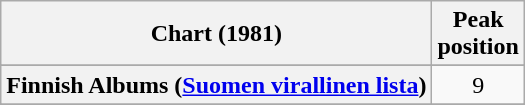<table class="wikitable sortable plainrowheaders">
<tr>
<th>Chart (1981)</th>
<th>Peak<br>position</th>
</tr>
<tr>
</tr>
<tr>
<th scope="row">Finnish Albums (<a href='#'>Suomen virallinen lista</a>)</th>
<td align="center">9</td>
</tr>
<tr>
</tr>
<tr>
</tr>
<tr>
</tr>
<tr>
</tr>
<tr>
</tr>
<tr>
</tr>
</table>
